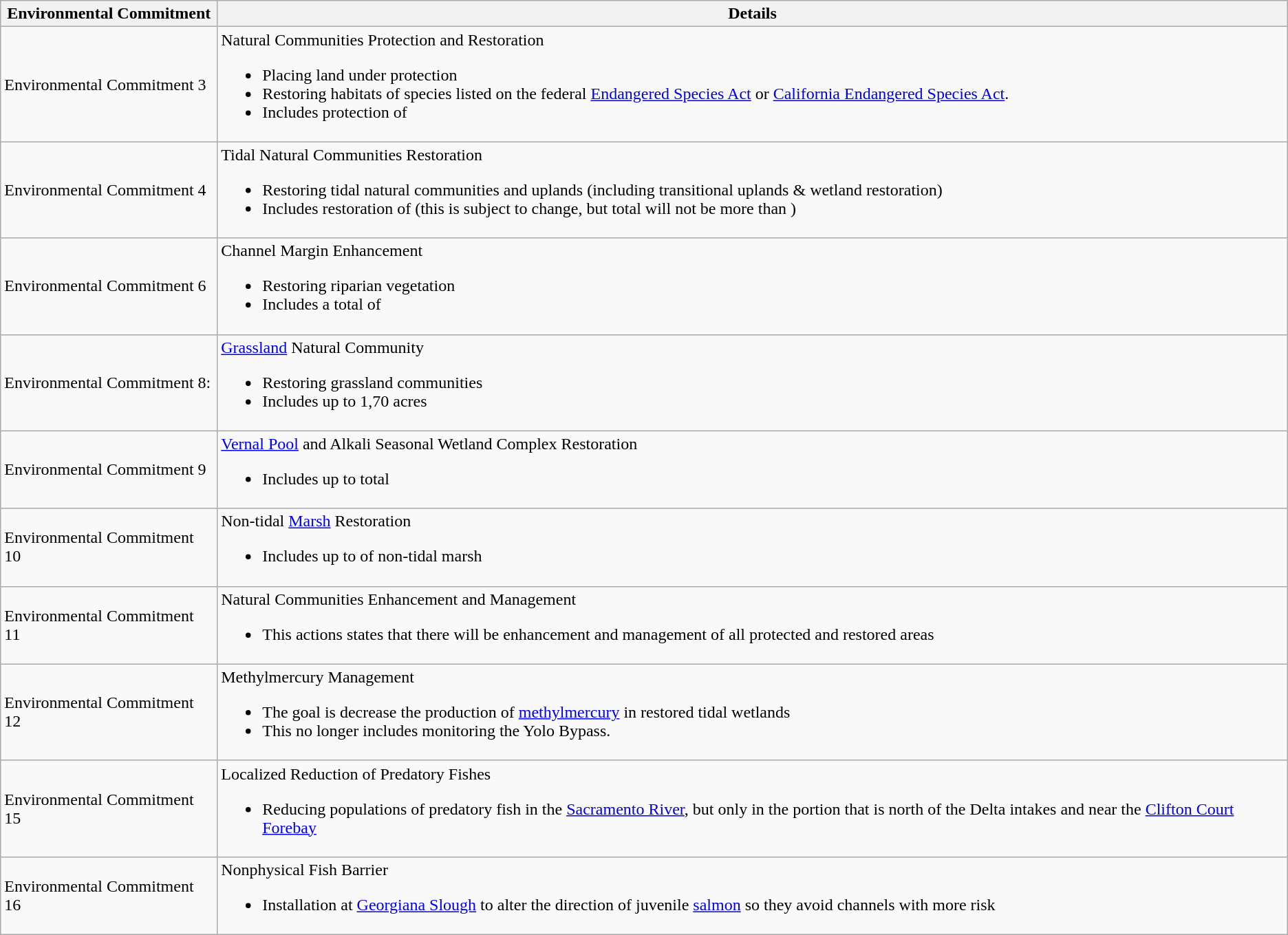<table class="wikitable">
<tr>
<th>Environmental Commitment</th>
<th>Details</th>
</tr>
<tr>
<td>Environmental Commitment 3</td>
<td>Natural Communities Protection and Restoration<br><ul><li>Placing land under protection</li><li>Restoring habitats of species listed on the federal <a href='#'>Endangered Species Act</a> or <a href='#'>California Endangered Species Act</a>.</li><li>Includes protection of </li></ul></td>
</tr>
<tr>
<td>Environmental Commitment 4</td>
<td>Tidal Natural Communities Restoration<br><ul><li>Restoring tidal natural communities and uplands (including transitional uplands & wetland restoration)</li><li>Includes restoration of  (this is subject to change, but total will not be more than )</li></ul></td>
</tr>
<tr>
<td>Environmental Commitment 6</td>
<td>Channel Margin Enhancement<br><ul><li>Restoring riparian vegetation</li><li>Includes a total of </li></ul></td>
</tr>
<tr>
<td>Environmental Commitment 8:</td>
<td><a href='#'>Grassland</a> Natural Community<br><ul><li>Restoring grassland communities</li><li>Includes up to 1,70 acres</li></ul></td>
</tr>
<tr>
<td>Environmental Commitment 9</td>
<td><a href='#'>Vernal Pool</a> and Alkali Seasonal Wetland Complex Restoration<br><ul><li>Includes up to  total</li></ul></td>
</tr>
<tr>
<td>Environmental Commitment 10</td>
<td>Non-tidal <a href='#'>Marsh</a> Restoration<br><ul><li>Includes up to  of non-tidal marsh</li></ul></td>
</tr>
<tr>
<td>Environmental Commitment 11</td>
<td>Natural Communities Enhancement and Management<br><ul><li>This actions states that there will be enhancement and management of all protected and restored areas</li></ul></td>
</tr>
<tr>
<td>Environmental Commitment 12</td>
<td>Methylmercury Management<br><ul><li>The goal is decrease the production of <a href='#'>methylmercury</a> in restored tidal wetlands</li><li>This no longer includes monitoring the Yolo Bypass.</li></ul></td>
</tr>
<tr>
<td>Environmental Commitment 15</td>
<td>Localized Reduction of Predatory Fishes<br><ul><li>Reducing populations of predatory fish in the <a href='#'>Sacramento River</a>, but only in the portion that is north of the Delta intakes and near the <a href='#'>Clifton Court Forebay</a></li></ul></td>
</tr>
<tr>
<td>Environmental Commitment 16</td>
<td>Nonphysical Fish Barrier<br><ul><li>Installation at <a href='#'>Georgiana Slough</a> to alter the direction of juvenile <a href='#'>salmon</a> so they avoid channels with more risk</li></ul></td>
</tr>
</table>
